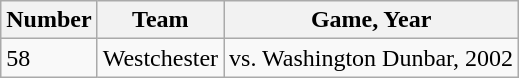<table class="wikitable">
<tr>
<th>Number</th>
<th>Team</th>
<th>Game, Year</th>
</tr>
<tr>
<td>58</td>
<td>Westchester</td>
<td>vs. Washington Dunbar, 2002</td>
</tr>
</table>
